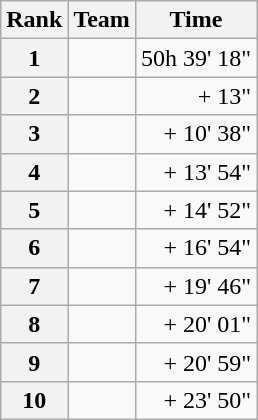<table class="wikitable">
<tr>
<th scope="col">Rank</th>
<th scope="col">Team</th>
<th scope="col">Time</th>
</tr>
<tr>
<th scope="row">1</th>
<td> </td>
<td align="right">50h 39' 18"</td>
</tr>
<tr>
<th scope="row">2</th>
<td> </td>
<td align="right">+ 13"</td>
</tr>
<tr>
<th scope="row">3</th>
<td> </td>
<td align="right">+ 10' 38"</td>
</tr>
<tr>
<th scope="row">4</th>
<td> </td>
<td align="right">+ 13' 54"</td>
</tr>
<tr>
<th scope="row">5</th>
<td> </td>
<td align="right">+ 14' 52"</td>
</tr>
<tr>
<th scope="row">6</th>
<td> </td>
<td align="right">+ 16' 54"</td>
</tr>
<tr>
<th scope="row">7</th>
<td> </td>
<td align="right">+ 19' 46"</td>
</tr>
<tr>
<th scope="row">8</th>
<td> </td>
<td align="right">+ 20' 01"</td>
</tr>
<tr>
<th scope="row">9</th>
<td> </td>
<td align="right">+ 20' 59"</td>
</tr>
<tr>
<th scope="row">10</th>
<td> </td>
<td align="right">+ 23' 50"</td>
</tr>
</table>
